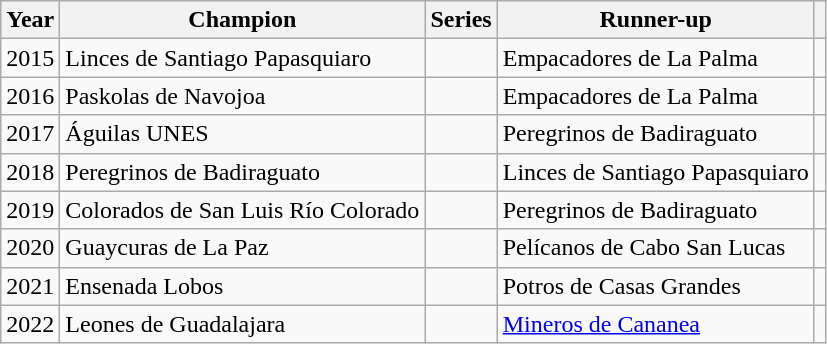<table class="wikitable sortable">
<tr>
<th>Year</th>
<th>Champion</th>
<th>Series</th>
<th>Runner-up</th>
<th class=unsortable></th>
</tr>
<tr>
<td>2015</td>
<td>Linces de Santiago Papasquiaro</td>
<td></td>
<td>Empacadores de La Palma</td>
<td></td>
</tr>
<tr>
<td>2016</td>
<td>Paskolas de Navojoa</td>
<td></td>
<td>Empacadores de La Palma</td>
<td></td>
</tr>
<tr>
<td>2017</td>
<td>Águilas UNES</td>
<td></td>
<td>Peregrinos de Badiraguato</td>
<td></td>
</tr>
<tr>
<td>2018</td>
<td>Peregrinos de Badiraguato</td>
<td></td>
<td>Linces de Santiago Papasquiaro</td>
<td></td>
</tr>
<tr>
<td>2019</td>
<td>Colorados de San Luis Río Colorado</td>
<td></td>
<td>Peregrinos de Badiraguato</td>
<td></td>
</tr>
<tr>
<td>2020</td>
<td>Guaycuras de La Paz</td>
<td></td>
<td>Pelícanos de Cabo San Lucas</td>
<td></td>
</tr>
<tr>
<td>2021</td>
<td>Ensenada Lobos</td>
<td></td>
<td>Potros de Casas Grandes</td>
<td></td>
</tr>
<tr>
<td>2022</td>
<td>Leones de Guadalajara</td>
<td></td>
<td><a href='#'>Mineros de Cananea</a></td>
<td></td>
</tr>
</table>
